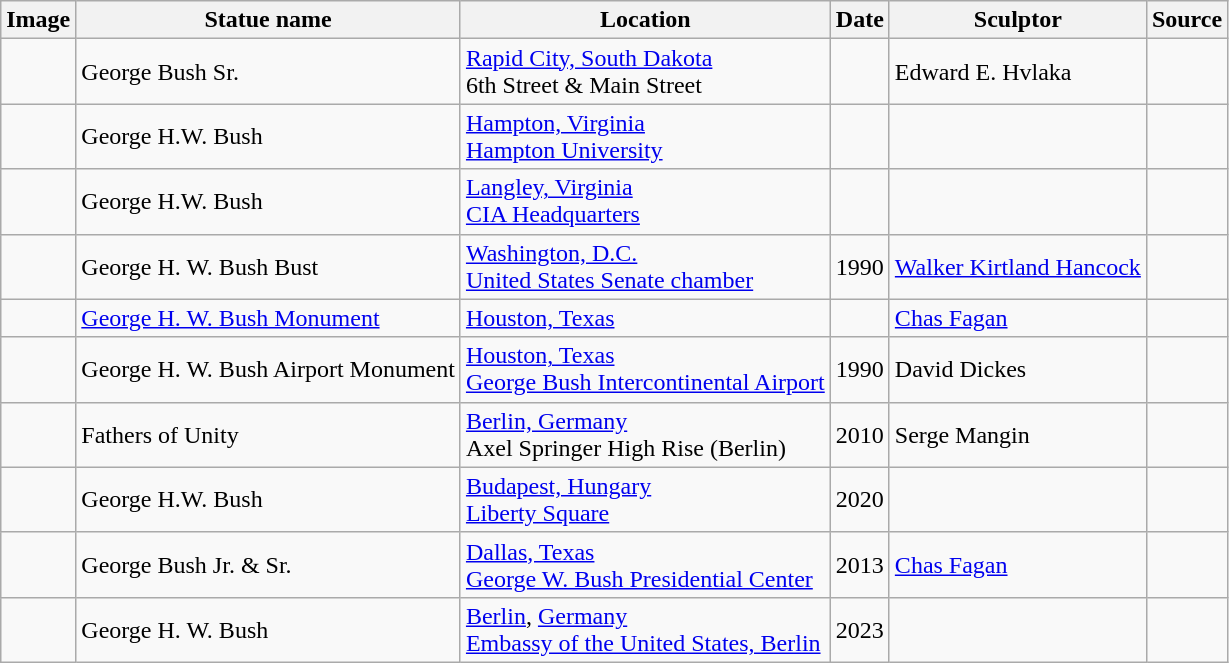<table class="wikitable sortable">
<tr>
<th scope="col" class="unsortable">Image</th>
<th scope="col">Statue name</th>
<th scope="col">Location</th>
<th scope="col">Date</th>
<th scope="col">Sculptor</th>
<th scope="col" class="unsortable">Source</th>
</tr>
<tr>
<td></td>
<td>George Bush Sr.</td>
<td><a href='#'>Rapid City, South Dakota</a><br>6th Street & Main Street</td>
<td></td>
<td>Edward E. Hvlaka</td>
<td></td>
</tr>
<tr>
<td></td>
<td>George H.W. Bush</td>
<td><a href='#'>Hampton, Virginia</a><br><a href='#'>Hampton University</a></td>
<td></td>
<td></td>
<td></td>
</tr>
<tr>
<td></td>
<td>George H.W. Bush</td>
<td><a href='#'>Langley, Virginia</a><br><a href='#'>CIA Headquarters</a></td>
<td></td>
<td></td>
<td></td>
</tr>
<tr>
<td></td>
<td>George H. W. Bush Bust</td>
<td><a href='#'>Washington, D.C.</a><br><a href='#'>United States Senate chamber</a></td>
<td>1990</td>
<td><a href='#'>Walker Kirtland Hancock</a></td>
<td></td>
</tr>
<tr>
<td></td>
<td><a href='#'>George H. W. Bush Monument</a></td>
<td><a href='#'>Houston, Texas</a></td>
<td></td>
<td><a href='#'>Chas Fagan</a></td>
<td></td>
</tr>
<tr>
<td></td>
<td>George H. W. Bush Airport Monument</td>
<td><a href='#'>Houston, Texas</a><br><a href='#'>George Bush Intercontinental Airport</a></td>
<td>1990</td>
<td>David Dickes</td>
<td></td>
</tr>
<tr>
<td></td>
<td>Fathers of Unity</td>
<td><a href='#'>Berlin, Germany</a><br>Axel Springer High Rise (Berlin)</td>
<td>2010</td>
<td>Serge Mangin</td>
<td></td>
</tr>
<tr>
<td></td>
<td>George H.W. Bush</td>
<td><a href='#'>Budapest, Hungary</a><br><a href='#'>Liberty Square</a></td>
<td>2020</td>
<td></td>
<td></td>
</tr>
<tr>
<td></td>
<td>George Bush Jr. & Sr.</td>
<td><a href='#'>Dallas, Texas</a><br><a href='#'>George W. Bush Presidential Center</a></td>
<td>2013</td>
<td><a href='#'>Chas Fagan</a></td>
<td></td>
</tr>
<tr>
<td></td>
<td>George H. W. Bush</td>
<td><a href='#'>Berlin</a>, <a href='#'>Germany</a><br><a href='#'>Embassy of the United States, Berlin</a></td>
<td>2023</td>
<td></td>
<td></td>
</tr>
</table>
